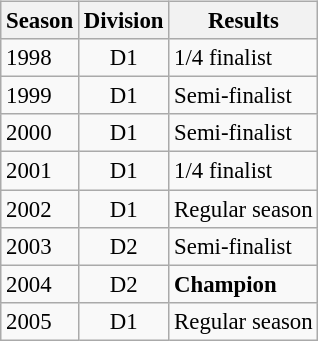<table class="wikitable" style="float:left; margin-right:1em; font-size:95%">
<tr>
<th>Season</th>
<th>Division</th>
<th>Results</th>
</tr>
<tr>
<td>1998</td>
<td style="text-align:center">D1</td>
<td>1/4 finalist</td>
</tr>
<tr>
<td>1999</td>
<td style="text-align:center">D1</td>
<td>Semi-finalist</td>
</tr>
<tr>
<td>2000</td>
<td style="text-align:center">D1</td>
<td>Semi-finalist</td>
</tr>
<tr>
<td>2001</td>
<td style="text-align:center">D1</td>
<td>1/4 finalist</td>
</tr>
<tr>
<td>2002</td>
<td style="text-align:center">D1</td>
<td>Regular season</td>
</tr>
<tr>
<td>2003</td>
<td style="text-align:center">D2</td>
<td>Semi-finalist</td>
</tr>
<tr>
<td>2004</td>
<td style="text-align:center">D2</td>
<td><strong>Champion</strong></td>
</tr>
<tr>
<td>2005</td>
<td style="text-align:center">D1</td>
<td>Regular season</td>
</tr>
</table>
